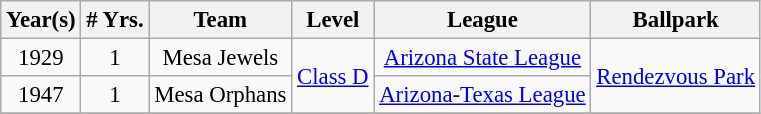<table class="wikitable" style="text-align:center; font-size: 95%;">
<tr>
<th>Year(s)</th>
<th># Yrs.</th>
<th>Team</th>
<th>Level</th>
<th>League</th>
<th>Ballpark</th>
</tr>
<tr>
<td>1929</td>
<td>1</td>
<td>Mesa Jewels</td>
<td rowspan=2><a href='#'>Class D</a></td>
<td><a href='#'>Arizona State League</a></td>
<td rowspan=2><a href='#'>Rendezvous Park</a></td>
</tr>
<tr>
<td>1947</td>
<td>1</td>
<td>Mesa Orphans</td>
<td><a href='#'>Arizona-Texas League</a></td>
</tr>
<tr>
</tr>
</table>
